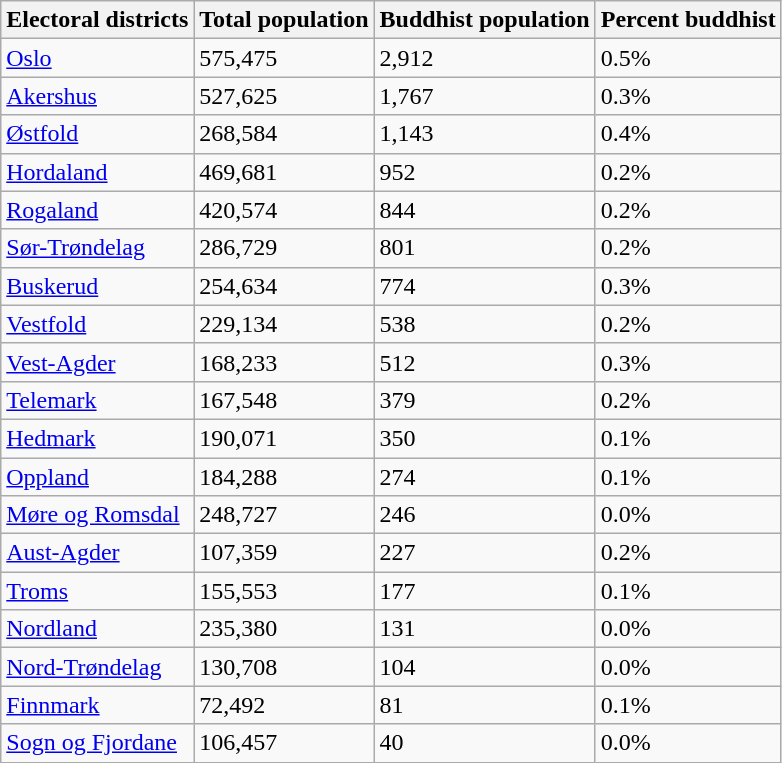<table class="wikitable">
<tr>
<th>Electoral districts</th>
<th>Total population</th>
<th>Buddhist population</th>
<th>Percent buddhist</th>
</tr>
<tr>
<td><a href='#'>Oslo</a></td>
<td>575,475</td>
<td>2,912</td>
<td>0.5%</td>
</tr>
<tr>
<td><a href='#'>Akershus</a></td>
<td>527,625</td>
<td>1,767</td>
<td>0.3%</td>
</tr>
<tr>
<td><a href='#'>Østfold</a></td>
<td>268,584</td>
<td>1,143</td>
<td>0.4%</td>
</tr>
<tr>
<td><a href='#'>Hordaland</a></td>
<td>469,681</td>
<td>952</td>
<td>0.2%</td>
</tr>
<tr>
<td><a href='#'>Rogaland</a></td>
<td>420,574</td>
<td>844</td>
<td>0.2%</td>
</tr>
<tr>
<td><a href='#'>Sør-Trøndelag</a></td>
<td>286,729</td>
<td>801</td>
<td>0.2%</td>
</tr>
<tr>
<td><a href='#'>Buskerud</a></td>
<td>254,634</td>
<td>774</td>
<td>0.3%</td>
</tr>
<tr>
<td><a href='#'>Vestfold</a></td>
<td>229,134</td>
<td>538</td>
<td>0.2%</td>
</tr>
<tr>
<td><a href='#'>Vest-Agder</a></td>
<td>168,233</td>
<td>512</td>
<td>0.3%</td>
</tr>
<tr>
<td><a href='#'>Telemark</a></td>
<td>167,548</td>
<td>379</td>
<td>0.2%</td>
</tr>
<tr>
<td><a href='#'>Hedmark</a></td>
<td>190,071</td>
<td>350</td>
<td>0.1%</td>
</tr>
<tr>
<td><a href='#'>Oppland</a></td>
<td>184,288</td>
<td>274</td>
<td>0.1%</td>
</tr>
<tr>
<td><a href='#'>Møre og Romsdal</a></td>
<td>248,727</td>
<td>246</td>
<td>0.0%</td>
</tr>
<tr>
<td><a href='#'>Aust-Agder</a></td>
<td>107,359</td>
<td>227</td>
<td>0.2%</td>
</tr>
<tr>
<td><a href='#'>Troms</a></td>
<td>155,553</td>
<td>177</td>
<td>0.1%</td>
</tr>
<tr>
<td><a href='#'>Nordland</a></td>
<td>235,380</td>
<td>131</td>
<td>0.0%</td>
</tr>
<tr>
<td><a href='#'>Nord-Trøndelag</a></td>
<td>130,708</td>
<td>104</td>
<td>0.0%</td>
</tr>
<tr>
<td><a href='#'>Finnmark</a></td>
<td>72,492</td>
<td>81</td>
<td>0.1%</td>
</tr>
<tr>
<td><a href='#'>Sogn og Fjordane</a></td>
<td>106,457</td>
<td>40</td>
<td>0.0%</td>
</tr>
</table>
